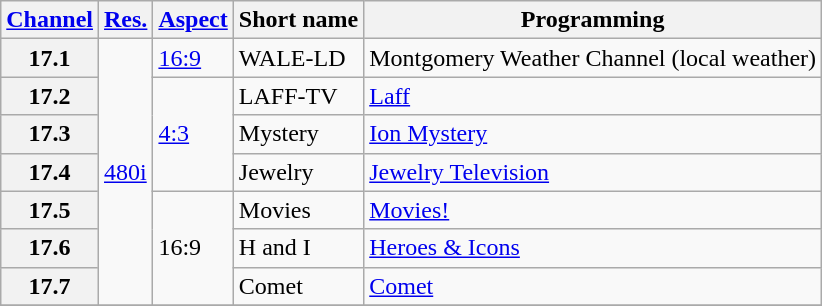<table class="wikitable">
<tr>
<th scope = "col"><a href='#'>Channel</a></th>
<th scope = "col"><a href='#'>Res.</a></th>
<th scope = "col"><a href='#'>Aspect</a></th>
<th scope = "col">Short name</th>
<th scope = "col">Programming</th>
</tr>
<tr>
<th scope = "row">17.1</th>
<td rowspan=7><a href='#'>480i</a></td>
<td><a href='#'>16:9</a></td>
<td>WALE-LD</td>
<td>Montgomery Weather Channel (local weather)</td>
</tr>
<tr>
<th scope = "row">17.2</th>
<td rowspan=3><a href='#'>4:3</a></td>
<td>LAFF-TV</td>
<td><a href='#'>Laff</a></td>
</tr>
<tr>
<th scope = "row">17.3</th>
<td>Mystery</td>
<td><a href='#'>Ion Mystery</a></td>
</tr>
<tr>
<th scope = "row">17.4</th>
<td>Jewelry</td>
<td><a href='#'>Jewelry Television</a></td>
</tr>
<tr>
<th scope = "row">17.5</th>
<td rowspan=3>16:9</td>
<td>Movies</td>
<td><a href='#'>Movies!</a></td>
</tr>
<tr>
<th scope = "row">17.6</th>
<td>H and I</td>
<td><a href='#'>Heroes & Icons</a></td>
</tr>
<tr>
<th scope = "row">17.7</th>
<td>Comet</td>
<td><a href='#'>Comet</a></td>
</tr>
<tr>
</tr>
</table>
